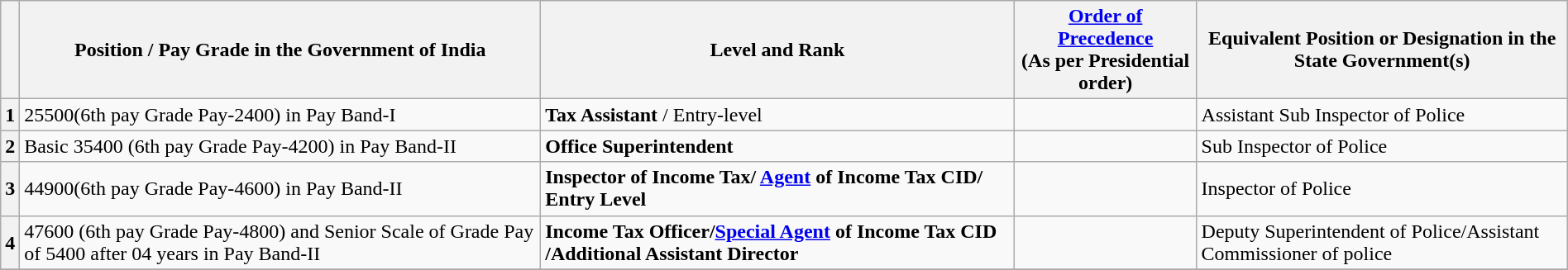<table class="wikitable" style="margin:auto;">
<tr>
<th></th>
<th scope="col">Position / Pay Grade in the Government of India</th>
<th scope="col">Level and Rank</th>
<th scope="col"><a href='#'>Order of Precedence</a> <br>(As per Presidential order)</th>
<th scope="col">Equivalent Position or Designation in the State Government(s)</th>
</tr>
<tr>
<th scope="row">1</th>
<td>25500(6th pay Grade Pay-2400) in Pay Band-I</td>
<td><strong>Tax Assistant</strong> / Entry-level</td>
<td></td>
<td>Assistant Sub Inspector of Police</td>
</tr>
<tr>
<th scope="row">2</th>
<td>Basic 35400 (6th pay Grade Pay-4200) in Pay Band-II</td>
<td><strong>Office Superintendent</strong></td>
<td></td>
<td>Sub Inspector of Police</td>
</tr>
<tr>
<th scope="row">3</th>
<td>44900(6th pay Grade Pay-4600) in Pay Band-II</td>
<td><strong>Inspector of Income Tax/ <a href='#'>Agent</a> of Income Tax CID/ Entry Level</strong></td>
<td></td>
<td>Inspector of Police</td>
</tr>
<tr>
<th scope="row">4</th>
<td>47600 (6th pay Grade Pay-4800) and Senior Scale of Grade Pay of 5400 after 04 years in Pay Band-II</td>
<td><strong>Income Tax Officer/<a href='#'>Special Agent</a> of Income Tax CID /Additional Assistant Director  </strong></td>
<td></td>
<td>Deputy Superintendent of Police/Assistant Commissioner of police</td>
</tr>
<tr>
</tr>
</table>
